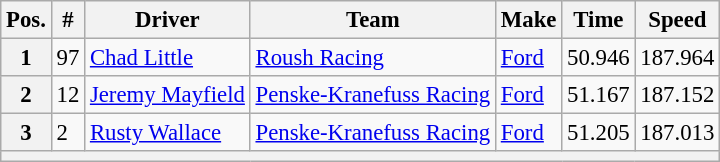<table class="wikitable" style="font-size:95%">
<tr>
<th>Pos.</th>
<th>#</th>
<th>Driver</th>
<th>Team</th>
<th>Make</th>
<th>Time</th>
<th>Speed</th>
</tr>
<tr>
<th>1</th>
<td>97</td>
<td><a href='#'>Chad Little</a></td>
<td><a href='#'>Roush Racing</a></td>
<td><a href='#'>Ford</a></td>
<td>50.946</td>
<td>187.964</td>
</tr>
<tr>
<th>2</th>
<td>12</td>
<td><a href='#'>Jeremy Mayfield</a></td>
<td><a href='#'>Penske-Kranefuss Racing</a></td>
<td><a href='#'>Ford</a></td>
<td>51.167</td>
<td>187.152</td>
</tr>
<tr>
<th>3</th>
<td>2</td>
<td><a href='#'>Rusty Wallace</a></td>
<td><a href='#'>Penske-Kranefuss Racing</a></td>
<td><a href='#'>Ford</a></td>
<td>51.205</td>
<td>187.013</td>
</tr>
<tr>
<th colspan="7"></th>
</tr>
</table>
